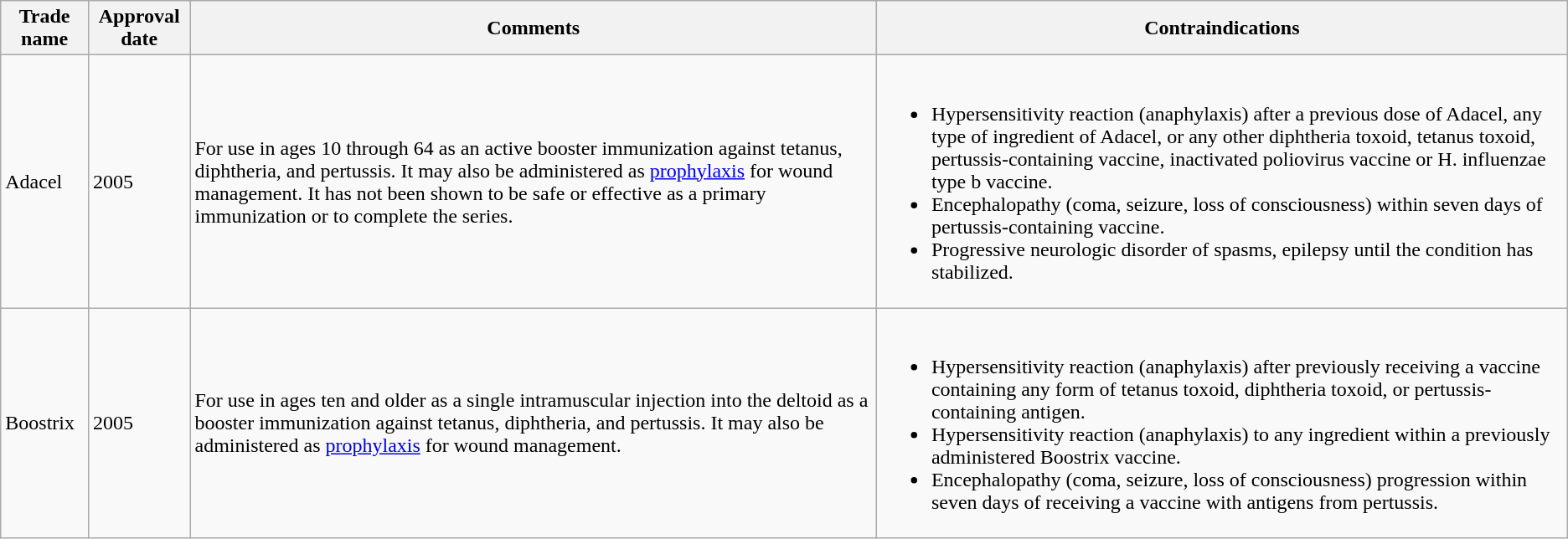<table class="wikitable">
<tr>
<th>Trade name</th>
<th>Approval date</th>
<th>Comments</th>
<th>Contraindications</th>
</tr>
<tr>
<td>Adacel</td>
<td>2005</td>
<td>For use in ages 10 through 64 as an active booster immunization against tetanus, diphtheria, and pertussis. It may also be administered as <a href='#'>prophylaxis</a> for wound management. It has not been shown to be safe or effective as a primary immunization or to complete the series.</td>
<td><br><ul><li>Hypersensitivity reaction (anaphylaxis) after a previous dose of Adacel, any type of ingredient of Adacel, or any other diphtheria toxoid, tetanus toxoid, pertussis-containing vaccine, inactivated poliovirus vaccine or H. influenzae type b vaccine.</li><li>Encephalopathy (coma, seizure, loss of consciousness) within seven days of pertussis-containing vaccine.</li><li>Progressive neurologic disorder of spasms, epilepsy until the condition has stabilized.</li></ul></td>
</tr>
<tr>
<td>Boostrix</td>
<td>2005</td>
<td>For use in ages ten and older as a single intramuscular injection into the deltoid as a booster immunization against tetanus, diphtheria, and pertussis. It may also be administered as <a href='#'>prophylaxis</a> for wound management.</td>
<td><br><ul><li>Hypersensitivity reaction (anaphylaxis) after previously receiving a vaccine containing any form of tetanus toxoid, diphtheria toxoid, or pertussis-containing antigen.</li><li>Hypersensitivity reaction (anaphylaxis) to any ingredient within a previously administered Boostrix vaccine.</li><li>Encephalopathy (coma, seizure, loss of consciousness) progression within seven days of receiving a vaccine with antigens from pertussis.</li></ul></td>
</tr>
</table>
